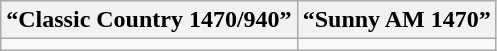<table class="wikitable">
<tr>
<th>“Classic Country 1470/940”</th>
<th>“Sunny AM 1470”</th>
</tr>
<tr>
<td></td>
<td></td>
</tr>
</table>
